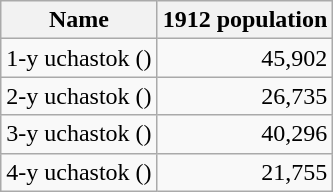<table class="wikitable sortable">
<tr>
<th>Name</th>
<th>1912 population</th>
</tr>
<tr>
<td>1-y uchastok ()</td>
<td align="right">45,902</td>
</tr>
<tr>
<td>2-y uchastok ()</td>
<td align="right">26,735</td>
</tr>
<tr>
<td>3-y uchastok ()</td>
<td align="right">40,296</td>
</tr>
<tr>
<td>4-y uchastok ()</td>
<td align="right">21,755</td>
</tr>
</table>
